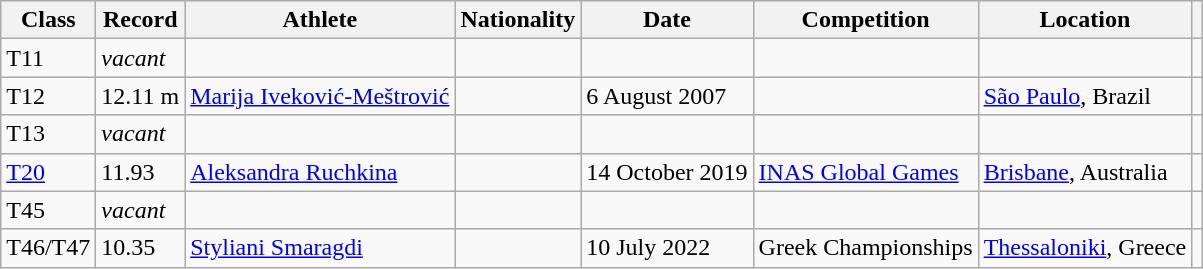<table class="wikitable">
<tr>
<th>Class</th>
<th>Record</th>
<th>Athlete</th>
<th>Nationality</th>
<th>Date</th>
<th>Competition</th>
<th>Location</th>
<th></th>
</tr>
<tr>
<td>T11</td>
<td><em>vacant</em></td>
<td></td>
<td></td>
<td></td>
<td></td>
<td></td>
<td></td>
</tr>
<tr>
<td>T12</td>
<td>12.11 m<br></td>
<td><a href='#'>Marija Iveković-Meštrović</a></td>
<td></td>
<td>6 August 2007</td>
<td></td>
<td><a href='#'>São Paulo</a>, Brazil</td>
<td></td>
</tr>
<tr>
<td>T13</td>
<td><em>vacant</em></td>
<td></td>
<td></td>
<td></td>
<td></td>
<td></td>
<td></td>
</tr>
<tr>
<td><a href='#'>T20</a></td>
<td>11.93<br></td>
<td><a href='#'>Aleksandra Ruchkina</a></td>
<td></td>
<td>14 October 2019</td>
<td><a href='#'>INAS Global Games</a></td>
<td><a href='#'>Brisbane</a>, Australia</td>
<td></td>
</tr>
<tr>
<td>T45</td>
<td><em>vacant</em></td>
<td></td>
<td></td>
<td></td>
<td></td>
<td></td>
<td></td>
</tr>
<tr>
<td>T46/T47</td>
<td>10.35<br></td>
<td><a href='#'>Styliani Smaragdi</a></td>
<td></td>
<td>10 July 2022</td>
<td>Greek Championships</td>
<td><a href='#'>Thessaloniki</a>, Greece</td>
<td></td>
</tr>
</table>
